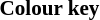<table class="toccolours" style="font-size:88%">
<tr>
<th>Colour key<br></th>
</tr>
<tr>
<td><br>


</td>
</tr>
</table>
